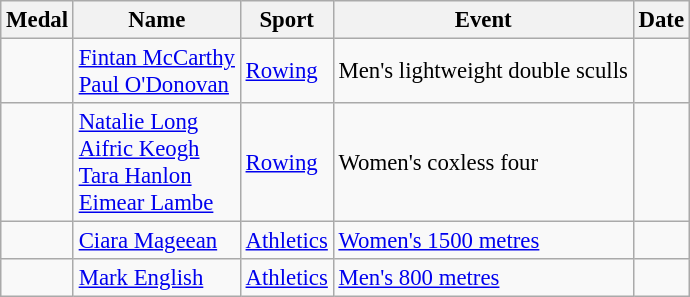<table class="wikitable sortable" style="font-size: 95%;">
<tr>
<th>Medal</th>
<th>Name</th>
<th>Sport</th>
<th>Event</th>
<th>Date</th>
</tr>
<tr>
<td></td>
<td><a href='#'>Fintan McCarthy</a><br><a href='#'>Paul O'Donovan</a></td>
<td><a href='#'>Rowing</a></td>
<td>Men's lightweight double sculls</td>
<td></td>
</tr>
<tr>
<td></td>
<td><a href='#'>Natalie Long</a><br><a href='#'>Aifric Keogh</a><br><a href='#'>Tara Hanlon</a><br><a href='#'>Eimear Lambe</a></td>
<td><a href='#'>Rowing</a></td>
<td>Women's coxless four</td>
<td></td>
</tr>
<tr>
<td></td>
<td><a href='#'>Ciara Mageean</a></td>
<td><a href='#'>Athletics</a></td>
<td><a href='#'>Women's 1500 metres</a></td>
<td></td>
</tr>
<tr>
<td></td>
<td><a href='#'>Mark English</a></td>
<td><a href='#'>Athletics</a></td>
<td><a href='#'>Men's 800 metres</a></td>
<td></td>
</tr>
</table>
